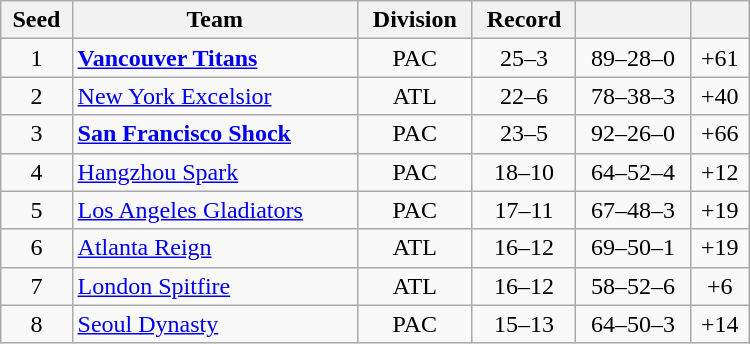<table class="wikitable"  style="text-align:center; width:500px; ">
<tr>
<th>Seed</th>
<th>Team</th>
<th>Division</th>
<th>Record</th>
<th></th>
<th></th>
</tr>
<tr>
<td>1</td>
<td align=left><strong><a href='#'>Vancouver Titans</a></strong></td>
<td>PAC</td>
<td>25–3</td>
<td>89–28–0</td>
<td>+61</td>
</tr>
<tr>
<td>2</td>
<td align=left><a href='#'>New York Excelsior</a></td>
<td>ATL</td>
<td>22–6</td>
<td>78–38–3</td>
<td>+40</td>
</tr>
<tr>
<td>3</td>
<td align=left><strong><a href='#'>San Francisco Shock</a></strong></td>
<td>PAC</td>
<td>23–5</td>
<td>92–26–0</td>
<td>+66</td>
</tr>
<tr>
<td>4</td>
<td align=left><a href='#'>Hangzhou Spark</a></td>
<td>PAC</td>
<td>18–10</td>
<td>64–52–4</td>
<td>+12</td>
</tr>
<tr>
<td>5</td>
<td align=left><a href='#'>Los Angeles Gladiators</a></td>
<td>PAC</td>
<td>17–11</td>
<td>67–48–3</td>
<td>+19</td>
</tr>
<tr>
<td>6</td>
<td align=left><a href='#'>Atlanta Reign</a></td>
<td>ATL</td>
<td>16–12</td>
<td>69–50–1</td>
<td>+19</td>
</tr>
<tr>
<td>7</td>
<td align=left><a href='#'>London Spitfire</a></td>
<td>ATL</td>
<td>16–12</td>
<td>58–52–6</td>
<td>+6</td>
</tr>
<tr>
<td>8</td>
<td align=left><a href='#'>Seoul Dynasty</a></td>
<td>PAC</td>
<td>15–13</td>
<td>64–50–3</td>
<td>+14</td>
</tr>
</table>
